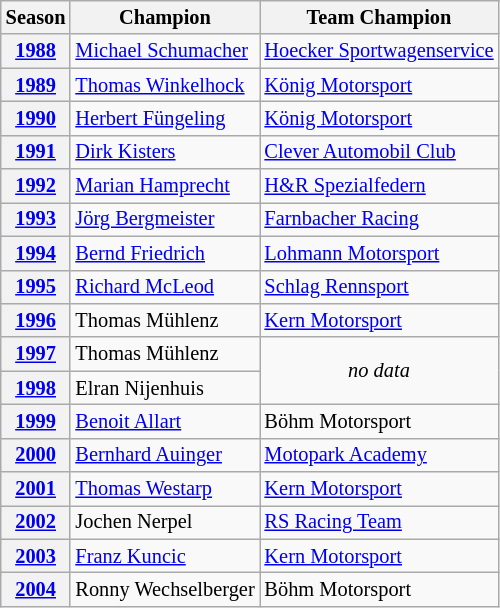<table class="wikitable" style="font-size:85%;">
<tr>
<th>Season</th>
<th>Champion</th>
<th>Team Champion</th>
</tr>
<tr>
<th><a href='#'>1988</a></th>
<td> <a href='#'>Michael Schumacher</a></td>
<td> <a href='#'>Hoecker Sportwagenservice</a></td>
</tr>
<tr>
<th><a href='#'>1989</a></th>
<td> <a href='#'>Thomas Winkelhock</a></td>
<td> <a href='#'>König Motorsport</a></td>
</tr>
<tr>
<th><a href='#'>1990</a></th>
<td> <a href='#'>Herbert Füngeling</a></td>
<td> <a href='#'>König Motorsport</a></td>
</tr>
<tr>
<th><a href='#'>1991</a></th>
<td> <a href='#'>Dirk Kisters</a></td>
<td> <a href='#'>Clever Automobil Club</a></td>
</tr>
<tr>
<th><a href='#'>1992</a></th>
<td> <a href='#'>Marian Hamprecht</a></td>
<td> <a href='#'>H&R Spezialfedern</a></td>
</tr>
<tr>
<th><a href='#'>1993</a></th>
<td> <a href='#'>Jörg Bergmeister</a></td>
<td> <a href='#'>Farnbacher Racing</a></td>
</tr>
<tr>
<th><a href='#'>1994</a></th>
<td> <a href='#'>Bernd Friedrich</a></td>
<td> <a href='#'>Lohmann Motorsport</a></td>
</tr>
<tr>
<th><a href='#'>1995</a></th>
<td> <a href='#'>Richard McLeod</a></td>
<td> <a href='#'>Schlag Rennsport</a></td>
</tr>
<tr>
<th><a href='#'>1996</a></th>
<td> Thomas Mühlenz</td>
<td> <a href='#'>Kern Motorsport</a></td>
</tr>
<tr>
<th><a href='#'>1997</a></th>
<td> Thomas Mühlenz</td>
<td rowspan=2 align=center><em>no data</em></td>
</tr>
<tr>
<th><a href='#'>1998</a></th>
<td> Elran Nijenhuis</td>
</tr>
<tr>
<th><a href='#'>1999</a></th>
<td> <a href='#'>Benoit Allart</a></td>
<td> Böhm Motorsport</td>
</tr>
<tr>
<th><a href='#'>2000</a></th>
<td> <a href='#'>Bernhard Auinger</a></td>
<td> <a href='#'>Motopark Academy</a></td>
</tr>
<tr>
<th><a href='#'>2001</a></th>
<td> <a href='#'>Thomas Westarp</a></td>
<td> <a href='#'>Kern Motorsport</a></td>
</tr>
<tr>
<th><a href='#'>2002</a></th>
<td> Jochen Nerpel</td>
<td> <a href='#'>RS Racing Team</a></td>
</tr>
<tr>
<th><a href='#'>2003</a></th>
<td> <a href='#'>Franz Kuncic</a></td>
<td> <a href='#'>Kern Motorsport</a></td>
</tr>
<tr>
<th><a href='#'>2004</a></th>
<td> Ronny Wechselberger</td>
<td> Böhm Motorsport</td>
</tr>
</table>
